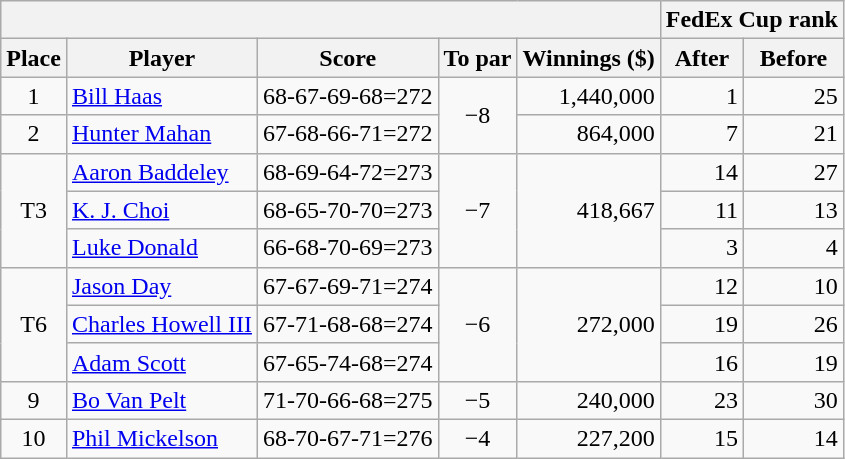<table class=wikitable>
<tr>
<th colspan=5></th>
<th colspan=2>FedEx Cup rank</th>
</tr>
<tr>
<th>Place</th>
<th>Player</th>
<th>Score</th>
<th>To par</th>
<th>Winnings ($)</th>
<th>After</th>
<th>Before</th>
</tr>
<tr>
<td align=center>1</td>
<td> <a href='#'>Bill Haas</a></td>
<td>68-67-69-68=272</td>
<td align=center rowspan=2>−8</td>
<td align=right>1,440,000</td>
<td align=right>1</td>
<td align=right>25</td>
</tr>
<tr>
<td align=center>2</td>
<td> <a href='#'>Hunter Mahan</a></td>
<td>67-68-66-71=272</td>
<td align=right>864,000</td>
<td align=right>7</td>
<td align=right>21</td>
</tr>
<tr>
<td align=center rowspan=3>T3</td>
<td> <a href='#'>Aaron Baddeley</a></td>
<td>68-69-64-72=273</td>
<td align=center rowspan=3>−7</td>
<td align=right rowspan=3>418,667</td>
<td align=right>14</td>
<td align=right>27</td>
</tr>
<tr>
<td> <a href='#'>K. J. Choi</a></td>
<td>68-65-70-70=273</td>
<td align=right>11</td>
<td align=right>13</td>
</tr>
<tr>
<td> <a href='#'>Luke Donald</a></td>
<td>66-68-70-69=273</td>
<td align=right>3</td>
<td align=right>4</td>
</tr>
<tr>
<td align=center rowspan=3>T6</td>
<td> <a href='#'>Jason Day</a></td>
<td>67-67-69-71=274</td>
<td align=center rowspan=3>−6</td>
<td align=right rowspan=3>272,000</td>
<td align=right>12</td>
<td align=right>10</td>
</tr>
<tr>
<td> <a href='#'>Charles Howell III</a></td>
<td>67-71-68-68=274</td>
<td align=right>19</td>
<td align=right>26</td>
</tr>
<tr>
<td> <a href='#'>Adam Scott</a></td>
<td>67-65-74-68=274</td>
<td align=right>16</td>
<td align=right>19</td>
</tr>
<tr>
<td align=center>9</td>
<td> <a href='#'>Bo Van Pelt</a></td>
<td>71-70-66-68=275</td>
<td align=center>−5</td>
<td align=right>240,000</td>
<td align=right>23</td>
<td align=right>30</td>
</tr>
<tr>
<td align=center>10</td>
<td> <a href='#'>Phil Mickelson</a></td>
<td>68-70-67-71=276</td>
<td align=center>−4</td>
<td align=right>227,200</td>
<td align=right>15</td>
<td align=right>14</td>
</tr>
</table>
